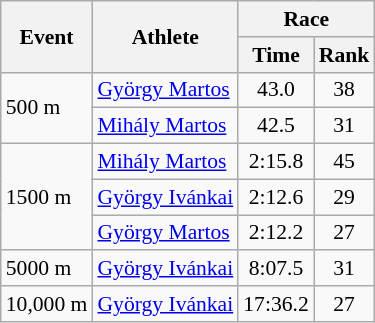<table class="wikitable" border="1" style="font-size:90%">
<tr>
<th rowspan=2>Event</th>
<th rowspan=2>Athlete</th>
<th colspan=2>Race</th>
</tr>
<tr>
<th>Time</th>
<th>Rank</th>
</tr>
<tr>
<td rowspan=2>500 m</td>
<td><a href='#'>György Martos</a></td>
<td align=center>43.0</td>
<td align=center>38</td>
</tr>
<tr>
<td><a href='#'>Mihály Martos</a></td>
<td align=center>42.5</td>
<td align=center>31</td>
</tr>
<tr>
<td rowspan=3>1500 m</td>
<td><a href='#'>Mihály Martos</a></td>
<td align=center>2:15.8</td>
<td align=center>45</td>
</tr>
<tr>
<td><a href='#'>György Ivánkai</a></td>
<td align=center>2:12.6</td>
<td align=center>29</td>
</tr>
<tr>
<td><a href='#'>György Martos</a></td>
<td align=center>2:12.2</td>
<td align=center>27</td>
</tr>
<tr>
<td>5000 m</td>
<td><a href='#'>György Ivánkai</a></td>
<td align=center>8:07.5</td>
<td align=center>31</td>
</tr>
<tr>
<td>10,000 m</td>
<td><a href='#'>György Ivánkai</a></td>
<td align=center>17:36.2</td>
<td align=center>27</td>
</tr>
</table>
